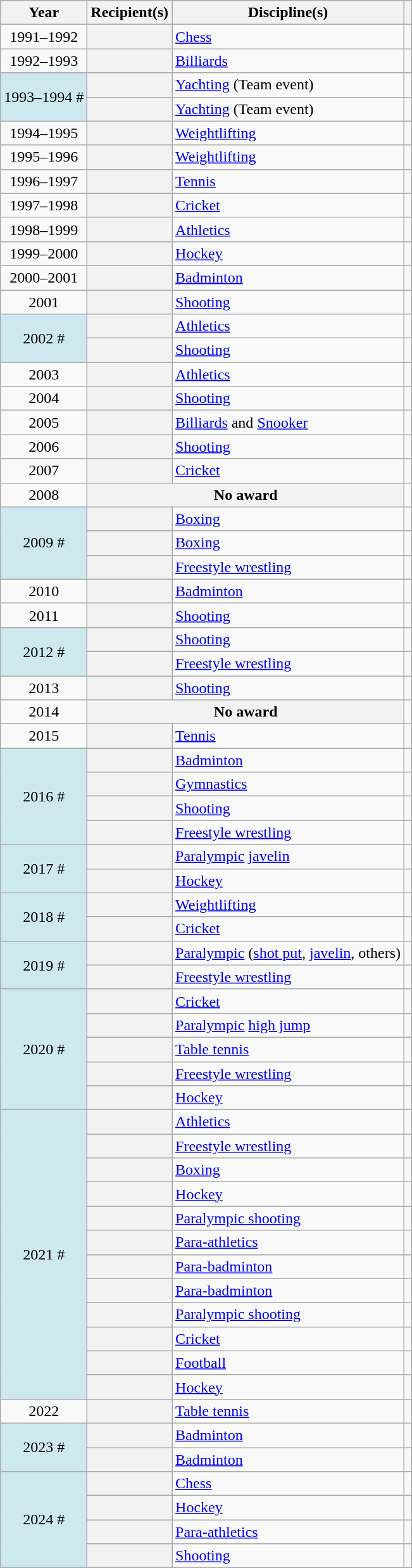<table class="wikitable plainrowheaders sortable">
<tr>
<th scope="col">Year</th>
<th scope="col">Recipient(s)</th>
<th scope="col">Discipline(s)</th>
<th scope="col" class="unsortable" style="text-align:center;"></th>
</tr>
<tr>
<td style="text-align:center;">1991–1992</td>
<th scope="row"></th>
<td><a href='#'>Chess</a></td>
<td align="center"></td>
</tr>
<tr>
<td style="text-align:center;">1992–1993</td>
<th scope="row"></th>
<td><a href='#'>Billiards</a></td>
<td align="center"></td>
</tr>
<tr>
<td style="text-align:center;background-color:#CEE8F0;" rowspan="2">1993–1994 #</td>
<th scope="row"></th>
<td><a href='#'>Yachting</a> (Team event)</td>
<td align="center"></td>
</tr>
<tr>
<th scope="row"></th>
<td><a href='#'>Yachting</a> (Team event)</td>
<td align="center"></td>
</tr>
<tr>
<td style="text-align:center;">1994–1995</td>
<th scope="row"></th>
<td><a href='#'>Weightlifting</a></td>
<td align="center"></td>
</tr>
<tr>
<td style="text-align:center;">1995–1996</td>
<th scope="row"></th>
<td><a href='#'>Weightlifting</a></td>
<td align="center"></td>
</tr>
<tr>
<td style="text-align:center;">1996–1997</td>
<th scope="row"></th>
<td><a href='#'>Tennis</a></td>
<td align="center"></td>
</tr>
<tr>
<td style="text-align:center;">1997–1998</td>
<th scope="row"></th>
<td><a href='#'>Cricket</a></td>
<td align="center"></td>
</tr>
<tr>
<td style="text-align:center;">1998–1999</td>
<th scope="row"></th>
<td><a href='#'>Athletics</a></td>
<td align="center"></td>
</tr>
<tr>
<td style="text-align:center;">1999–2000</td>
<th scope="row"></th>
<td><a href='#'>Hockey</a></td>
<td align="center"></td>
</tr>
<tr>
<td style="text-align:center;">2000–2001</td>
<th scope="row"></th>
<td><a href='#'>Badminton</a></td>
<td align="center"></td>
</tr>
<tr>
<td style="text-align:center;">2001</td>
<th scope="row"></th>
<td><a href='#'>Shooting</a></td>
<td align="center"></td>
</tr>
<tr>
<td style="text-align:center;background-color:#CEE8F0;" rowspan="2">2002 #</td>
<th scope="row"></th>
<td><a href='#'>Athletics</a></td>
<td align="center"></td>
</tr>
<tr>
<th scope="row"></th>
<td><a href='#'>Shooting</a></td>
<td align="center"></td>
</tr>
<tr>
<td style="text-align:center;">2003</td>
<th scope="row"></th>
<td><a href='#'>Athletics</a></td>
<td align="center"></td>
</tr>
<tr>
<td style="text-align:center;">2004</td>
<th scope="row"></th>
<td><a href='#'>Shooting</a></td>
<td align="center"></td>
</tr>
<tr>
<td style="text-align:center;">2005</td>
<th scope="row"></th>
<td><a href='#'>Billiards</a> and <a href='#'>Snooker</a></td>
<td align="center"></td>
</tr>
<tr>
<td style="text-align:center;">2006</td>
<th scope="row"></th>
<td><a href='#'>Shooting</a></td>
<td align="center"></td>
</tr>
<tr>
<td style="text-align:center;">2007</td>
<th scope="row"></th>
<td><a href='#'>Cricket</a></td>
<td align="center"></td>
</tr>
<tr>
<td style="text-align:center;">2008</td>
<th scope="row" colspan="2" style="text-align:center;">No award</th>
<td align="center"></td>
</tr>
<tr>
<td style="text-align:center;background-color:#CEE8F0;" rowspan="3">2009 #</td>
<th scope="row"></th>
<td><a href='#'>Boxing</a></td>
<td align="center"></td>
</tr>
<tr>
<th scope="row"></th>
<td><a href='#'>Boxing</a></td>
<td align="center"></td>
</tr>
<tr>
<th scope="row"></th>
<td><a href='#'>Freestyle wrestling</a></td>
<td align="center"></td>
</tr>
<tr>
<td style="text-align:center;">2010</td>
<th scope="row"></th>
<td><a href='#'>Badminton</a></td>
<td align="center"></td>
</tr>
<tr>
<td style="text-align:center;">2011</td>
<th scope="row"></th>
<td><a href='#'>Shooting</a></td>
<td align="center"></td>
</tr>
<tr>
<td style="text-align:center;background-color:#CEE8F0;" rowspan="2">2012 #</td>
<th scope="row"></th>
<td><a href='#'>Shooting</a></td>
<td align="center"></td>
</tr>
<tr>
<th scope="row"></th>
<td><a href='#'>Freestyle wrestling</a></td>
<td align="center"></td>
</tr>
<tr>
<td style="text-align:center;">2013</td>
<th scope="row"></th>
<td><a href='#'>Shooting</a></td>
<td align="center"></td>
</tr>
<tr>
<td style="text-align:center;">2014</td>
<th scope="row" colspan="2" style="text-align:center;">No award</th>
<td align="center"></td>
</tr>
<tr>
<td style="text-align:center;">2015</td>
<th scope="row"></th>
<td><a href='#'>Tennis</a></td>
<td align="center"></td>
</tr>
<tr>
<td style="text-align:center;background-color:#CEE8F0;" rowspan="4">2016 #</td>
<th scope="row"></th>
<td><a href='#'>Badminton</a></td>
<td align="center"></td>
</tr>
<tr>
<th scope="row"></th>
<td><a href='#'>Gymnastics</a></td>
<td align="center"></td>
</tr>
<tr>
<th scope="row"></th>
<td><a href='#'>Shooting</a></td>
<td align="center"></td>
</tr>
<tr>
<th scope="row"></th>
<td><a href='#'>Freestyle wrestling</a></td>
<td align="center"></td>
</tr>
<tr>
<td style="text-align:center;background-color:#CEE8F0;" rowspan="2">2017 #</td>
<th scope="row"></th>
<td><a href='#'>Paralympic</a> <a href='#'>javelin</a></td>
<td align="center"></td>
</tr>
<tr>
<th scope="row"></th>
<td><a href='#'>Hockey</a></td>
<td align="center"></td>
</tr>
<tr>
<td style="text-align:center;background-color:#CEE8F0;" rowspan="2">2018 #</td>
<th scope="row"></th>
<td><a href='#'>Weightlifting</a></td>
<td align="center"></td>
</tr>
<tr>
<th scope="row"></th>
<td><a href='#'>Cricket</a></td>
<td align="center"></td>
</tr>
<tr>
<td style="text-align:center;background-color:#CEE8F0;" rowspan="2">2019 #</td>
<th scope="row"></th>
<td><a href='#'>Paralympic</a> (<a href='#'>shot put</a>, <a href='#'>javelin</a>, others)</td>
<td align="center"></td>
</tr>
<tr>
<th scope="row"></th>
<td><a href='#'>Freestyle wrestling</a></td>
<td align="center"></td>
</tr>
<tr>
<td style="text-align:center;background-color:#CEE8F0;" rowspan="5">2020 #</td>
<th scope="row"></th>
<td><a href='#'>Cricket</a></td>
<td align="center"></td>
</tr>
<tr>
<th scope="row"></th>
<td><a href='#'>Paralympic</a> <a href='#'>high jump</a></td>
<td align="center"></td>
</tr>
<tr>
<th scope="row"></th>
<td><a href='#'>Table tennis</a></td>
<td align="center"></td>
</tr>
<tr>
<th scope="row"></th>
<td><a href='#'>Freestyle wrestling</a></td>
<td align="center"></td>
</tr>
<tr>
<th scope="row"></th>
<td><a href='#'>Hockey</a></td>
<td align="center"></td>
</tr>
<tr>
<td style="text-align:center;background-color:#CEE8F0;" rowspan="12">2021 #</td>
<th scope="row"></th>
<td><a href='#'>Athletics</a></td>
<td align="center"></td>
</tr>
<tr>
<th scope="row"></th>
<td><a href='#'>Freestyle wrestling</a></td>
<td align="center"></td>
</tr>
<tr>
<th scope="row"></th>
<td><a href='#'>Boxing</a></td>
<td align="center"></td>
</tr>
<tr>
<th scope="row"></th>
<td><a href='#'>Hockey</a></td>
<td align="center"></td>
</tr>
<tr>
<th scope="row"></th>
<td><a href='#'>Paralympic shooting</a></td>
<td align="center"></td>
</tr>
<tr>
<th scope="row"></th>
<td><a href='#'>Para-athletics</a></td>
<td align="center"></td>
</tr>
<tr>
<th scope="row"></th>
<td><a href='#'>Para-badminton</a></td>
<td align="center"></td>
</tr>
<tr>
<th scope="row"></th>
<td><a href='#'>Para-badminton</a></td>
<td align="center"></td>
</tr>
<tr>
<th scope="row"></th>
<td><a href='#'>Paralympic shooting</a></td>
<td align="center"></td>
</tr>
<tr>
<th scope="row"></th>
<td><a href='#'>Cricket</a></td>
<td align="center"></td>
</tr>
<tr>
<th scope="row"></th>
<td><a href='#'>Football</a></td>
<td align="center"></td>
</tr>
<tr>
<th scope="row"></th>
<td><a href='#'>Hockey</a></td>
<td align="center"></td>
</tr>
<tr>
<td style="text-align:center;" rowspan="1">2022</td>
<th scope="row"></th>
<td><a href='#'>Table tennis</a></td>
<td align="center"></td>
</tr>
<tr>
<td style="text-align:center;background-color:#CEE8F0;" rowspan="2">2023 #</td>
<th scope="row"></th>
<td><a href='#'>Badminton</a></td>
<td align="center"></td>
</tr>
<tr>
<th scope="row"></th>
<td><a href='#'>Badminton</a></td>
<td align="center"></td>
</tr>
<tr>
<td style="text-align:center;background-color:#CEE8F0;" rowspan="4">2024 #</td>
<th scope="row"></th>
<td><a href='#'>Chess</a></td>
<td align="center"></td>
</tr>
<tr>
<th scope="row"></th>
<td><a href='#'>Hockey</a></td>
<td align="center"></td>
</tr>
<tr>
<th scope="row"></th>
<td><a href='#'>Para-athletics</a></td>
<td align="center"></td>
</tr>
<tr>
<th scope="row"></th>
<td><a href='#'>Shooting</a></td>
<td align="center"></td>
</tr>
</table>
